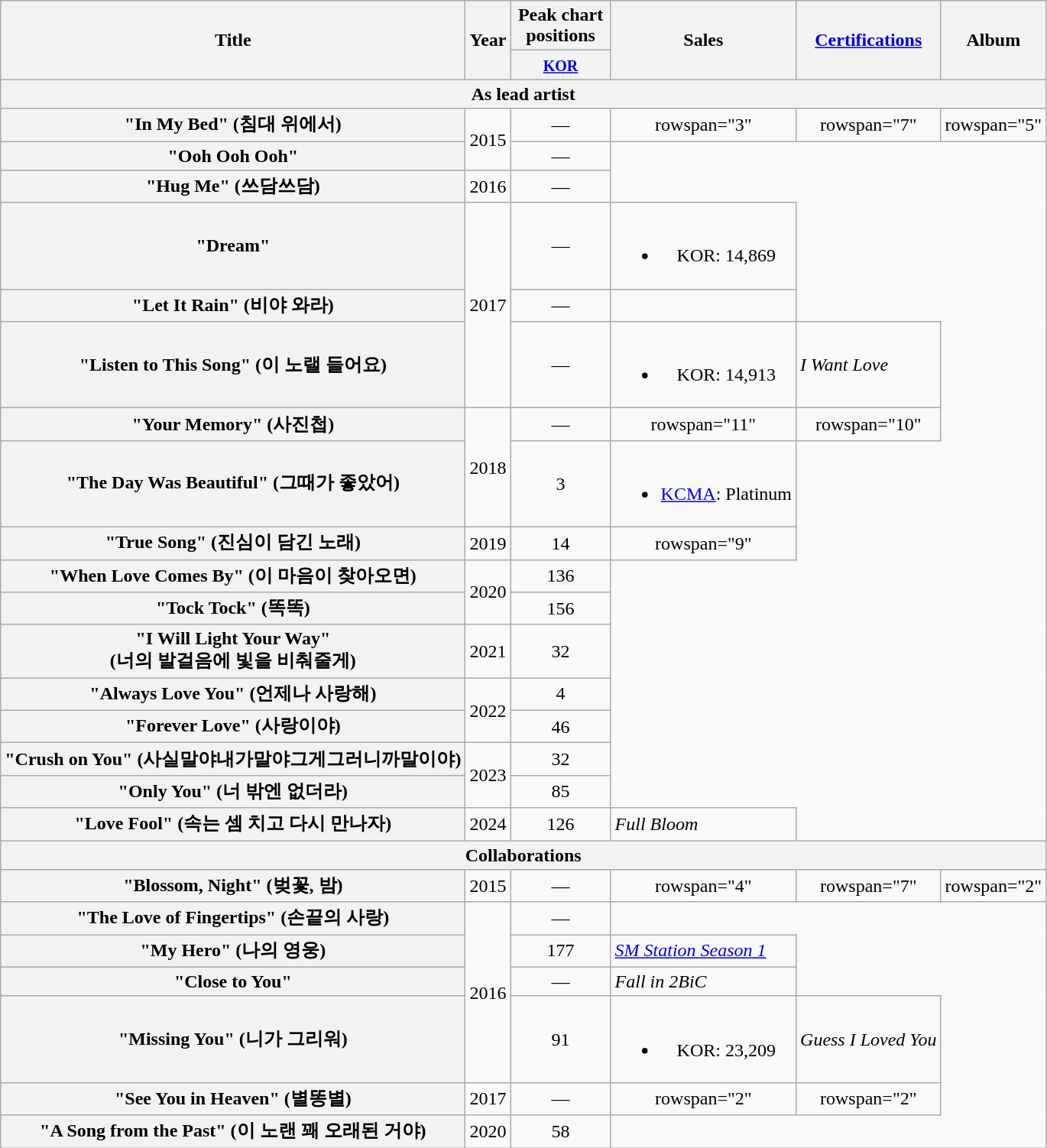<table class="wikitable plainrowheaders" style="text-align:center;">
<tr>
<th scope="col" rowspan="2">Title</th>
<th scope="col" rowspan="2">Year</th>
<th scope="col" colspan="1" style="width:5em;">Peak chart positions</th>
<th scope="col" rowspan="2">Sales</th>
<th scope="col" rowspan="2"><a href='#'>Certifications</a></th>
<th scope="col" rowspan="2">Album</th>
</tr>
<tr>
<th><small><a href='#'>KOR</a></small><br></th>
</tr>
<tr>
<th colspan="6" scope="col">As lead artist</th>
</tr>
<tr>
<th scope="row">"In My Bed" (침대 위에서)</th>
<td rowspan="2">2015</td>
<td>—</td>
<td>rowspan="3" </td>
<td>rowspan="7" </td>
<td>rowspan="5" </td>
</tr>
<tr>
<th scope="row">"Ooh Ooh Ooh"<br></th>
<td>—</td>
</tr>
<tr>
<th scope="row">"Hug Me" (쓰담쓰담)</th>
<td>2016</td>
<td>—</td>
</tr>
<tr>
<th scope="row">"Dream"</th>
<td rowspan="3">2017</td>
<td>—</td>
<td><br><ul><li>KOR: 14,869</li></ul></td>
</tr>
<tr>
<th scope="row">"Let It Rain" (비야 와라)</th>
<td>—</td>
<td></td>
</tr>
<tr>
<th scope="row">"Listen to This Song" (이 노랠 들어요)</th>
<td>—</td>
<td><br><ul><li>KOR: 14,913</li></ul></td>
<td style="text-align:left;"><em>I Want Love</em></td>
</tr>
<tr>
<th scope="row">"Your Memory" (사진첩)</th>
<td rowspan="2">2018</td>
<td>—</td>
<td>rowspan="11" </td>
<td>rowspan="10" </td>
</tr>
<tr>
<th scope="row">"The Day Was Beautiful" (그때가 좋았어)</th>
<td>3</td>
<td><br><ul><li><a href='#'>KCMA</a>: Platinum</li></ul></td>
</tr>
<tr>
<th scope="row">"True Song" (진심이 담긴 노래)</th>
<td>2019</td>
<td>14</td>
<td>rowspan="9" </td>
</tr>
<tr>
<th scope="row">"When Love Comes By" (이 마음이 찾아오면)</th>
<td rowspan="2">2020</td>
<td>136</td>
</tr>
<tr>
<th scope="row">"Tock Tock" (똑똑)</th>
<td>156</td>
</tr>
<tr>
<th scope="row">"I Will Light Your Way"<br>(너의 발걸음에 빛을 비춰줄게)</th>
<td>2021</td>
<td>32</td>
</tr>
<tr>
<th scope="row">"Always Love You" (언제나 사랑해)</th>
<td rowspan="2">2022</td>
<td>4</td>
</tr>
<tr>
<th scope="row">"Forever Love" (사랑이야)</th>
<td>46</td>
</tr>
<tr>
<th scope="row">"Crush on You" (사실말야내가말야그게그러니까말이야)</th>
<td rowspan="2">2023</td>
<td>32</td>
</tr>
<tr>
<th scope="row">"Only You" (너 밖엔 없더라)</th>
<td>85</td>
</tr>
<tr>
<th scope="row">"Love Fool" (속는 셈 치고 다시 만나자)</th>
<td>2024</td>
<td>126</td>
<td style="text-align:left;"><em>Full Bloom</em></td>
</tr>
<tr>
<th colspan="6" scope="col">Collaborations</th>
</tr>
<tr>
<th scope="row">"Blossom, Night" (벚꽃, 밤)<br></th>
<td>2015</td>
<td>—</td>
<td>rowspan="4" </td>
<td>rowspan="7" </td>
<td>rowspan="2" </td>
</tr>
<tr>
<th scope="row">"The Love of Fingertips" (손끝의 사랑)<br></th>
<td rowspan="4">2016</td>
<td>—</td>
</tr>
<tr>
<th scope="row">"My Hero" (나의 영웅)<br></th>
<td>177</td>
<td style="text-align:left;"><em><a href='#'>SM Station Season 1</a></em></td>
</tr>
<tr>
<th scope="row">"Close to You"<br></th>
<td>—</td>
<td style="text-align:left;"><em>Fall in 2BiC</em></td>
</tr>
<tr>
<th scope="row">"Missing You" (니가 그리워)<br></th>
<td>91</td>
<td><br><ul><li>KOR: 23,209</li></ul></td>
<td style="text-align:left;"><em>Guess I Loved You</em></td>
</tr>
<tr>
<th scope="row">"See You in Heaven" (별똥별)<br></th>
<td>2017</td>
<td>—</td>
<td>rowspan="2" </td>
<td>rowspan="2" </td>
</tr>
<tr>
<th scope="row">"A Song from the Past" (이 노랜 꽤 오래된 거야)<br></th>
<td>2020</td>
<td>58</td>
</tr>
</table>
